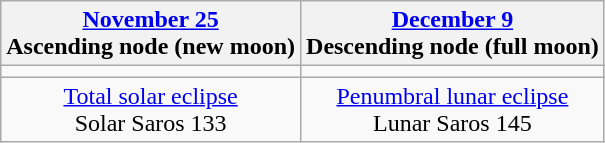<table class="wikitable">
<tr>
<th><a href='#'>November 25</a><br>Ascending node (new moon)<br></th>
<th><a href='#'>December 9</a><br>Descending node (full moon)<br></th>
</tr>
<tr>
<td></td>
<td></td>
</tr>
<tr align=center>
<td><a href='#'>Total solar eclipse</a><br>Solar Saros 133</td>
<td><a href='#'>Penumbral lunar eclipse</a><br>Lunar Saros 145</td>
</tr>
</table>
